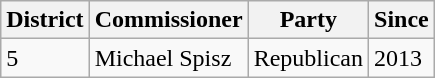<table class="wikitable">
<tr>
<th>District</th>
<th>Commissioner</th>
<th>Party</th>
<th>Since</th>
</tr>
<tr>
<td>5</td>
<td>Michael Spisz</td>
<td>Republican</td>
<td>2013</td>
</tr>
</table>
